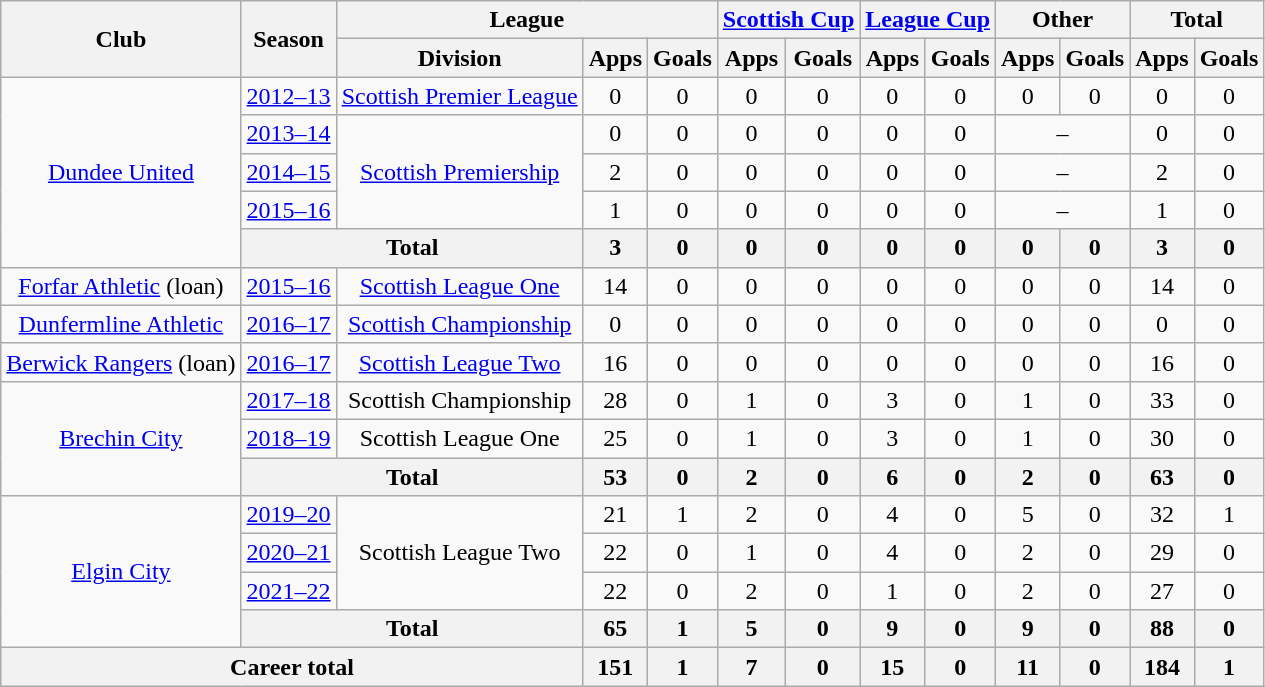<table class="wikitable" style="text-align: center">
<tr>
<th rowspan="2">Club</th>
<th rowspan="2">Season</th>
<th colspan="3">League</th>
<th colspan="2"><a href='#'>Scottish Cup</a></th>
<th colspan="2"><a href='#'>League Cup</a></th>
<th colspan="2">Other</th>
<th colspan="2">Total</th>
</tr>
<tr>
<th>Division</th>
<th>Apps</th>
<th>Goals</th>
<th>Apps</th>
<th>Goals</th>
<th>Apps</th>
<th>Goals</th>
<th>Apps</th>
<th>Goals</th>
<th>Apps</th>
<th>Goals</th>
</tr>
<tr>
<td rowspan="5"><a href='#'>Dundee United</a></td>
<td><a href='#'>2012–13</a></td>
<td><a href='#'>Scottish Premier League</a></td>
<td>0</td>
<td>0</td>
<td>0</td>
<td>0</td>
<td>0</td>
<td>0</td>
<td>0</td>
<td>0</td>
<td>0</td>
<td>0</td>
</tr>
<tr>
<td><a href='#'>2013–14</a></td>
<td rowspan="3"><a href='#'>Scottish Premiership</a></td>
<td>0</td>
<td>0</td>
<td>0</td>
<td>0</td>
<td>0</td>
<td>0</td>
<td colspan="2">–</td>
<td>0</td>
<td>0</td>
</tr>
<tr>
<td><a href='#'>2014–15</a></td>
<td>2</td>
<td>0</td>
<td>0</td>
<td>0</td>
<td>0</td>
<td>0</td>
<td colspan="2">–</td>
<td>2</td>
<td>0</td>
</tr>
<tr>
<td><a href='#'>2015–16</a></td>
<td>1</td>
<td>0</td>
<td>0</td>
<td>0</td>
<td>0</td>
<td>0</td>
<td colspan="2">–</td>
<td>1</td>
<td>0</td>
</tr>
<tr>
<th colspan="2">Total</th>
<th>3</th>
<th>0</th>
<th>0</th>
<th>0</th>
<th>0</th>
<th>0</th>
<th>0</th>
<th>0</th>
<th>3</th>
<th>0</th>
</tr>
<tr>
<td><a href='#'>Forfar Athletic</a> (loan)</td>
<td><a href='#'>2015–16</a></td>
<td><a href='#'>Scottish League One</a></td>
<td>14</td>
<td>0</td>
<td>0</td>
<td>0</td>
<td>0</td>
<td>0</td>
<td>0</td>
<td>0</td>
<td>14</td>
<td>0</td>
</tr>
<tr>
<td><a href='#'>Dunfermline Athletic</a></td>
<td><a href='#'>2016–17</a></td>
<td><a href='#'>Scottish Championship</a></td>
<td>0</td>
<td>0</td>
<td>0</td>
<td>0</td>
<td>0</td>
<td>0</td>
<td>0</td>
<td>0</td>
<td>0</td>
<td>0</td>
</tr>
<tr>
<td><a href='#'>Berwick Rangers</a> (loan)</td>
<td><a href='#'>2016–17</a></td>
<td><a href='#'>Scottish League Two</a></td>
<td>16</td>
<td>0</td>
<td>0</td>
<td>0</td>
<td>0</td>
<td>0</td>
<td>0</td>
<td>0</td>
<td>16</td>
<td>0</td>
</tr>
<tr>
<td rowspan=3><a href='#'>Brechin City</a></td>
<td><a href='#'>2017–18</a></td>
<td>Scottish Championship</td>
<td>28</td>
<td>0</td>
<td>1</td>
<td>0</td>
<td>3</td>
<td>0</td>
<td>1</td>
<td>0</td>
<td>33</td>
<td>0</td>
</tr>
<tr>
<td><a href='#'>2018–19</a></td>
<td>Scottish League One</td>
<td>25</td>
<td>0</td>
<td>1</td>
<td>0</td>
<td>3</td>
<td>0</td>
<td>1</td>
<td>0</td>
<td>30</td>
<td>0</td>
</tr>
<tr>
<th colspan=2>Total</th>
<th>53</th>
<th>0</th>
<th>2</th>
<th>0</th>
<th>6</th>
<th>0</th>
<th>2</th>
<th>0</th>
<th>63</th>
<th>0</th>
</tr>
<tr>
<td rowspan=4><a href='#'>Elgin City</a></td>
<td><a href='#'>2019–20</a></td>
<td rowspan=3>Scottish League Two</td>
<td>21</td>
<td>1</td>
<td>2</td>
<td>0</td>
<td>4</td>
<td>0</td>
<td>5</td>
<td>0</td>
<td>32</td>
<td>1</td>
</tr>
<tr>
<td><a href='#'>2020–21</a></td>
<td>22</td>
<td>0</td>
<td>1</td>
<td>0</td>
<td>4</td>
<td>0</td>
<td>2</td>
<td>0</td>
<td>29</td>
<td>0</td>
</tr>
<tr>
<td><a href='#'>2021–22</a></td>
<td>22</td>
<td>0</td>
<td>2</td>
<td>0</td>
<td>1</td>
<td>0</td>
<td>2</td>
<td>0</td>
<td>27</td>
<td>0</td>
</tr>
<tr>
<th colspan=2>Total</th>
<th>65</th>
<th>1</th>
<th>5</th>
<th>0</th>
<th>9</th>
<th>0</th>
<th>9</th>
<th>0</th>
<th>88</th>
<th>0</th>
</tr>
<tr>
<th colspan="3">Career total</th>
<th>151</th>
<th>1</th>
<th>7</th>
<th>0</th>
<th>15</th>
<th>0</th>
<th>11</th>
<th>0</th>
<th>184</th>
<th>1</th>
</tr>
</table>
